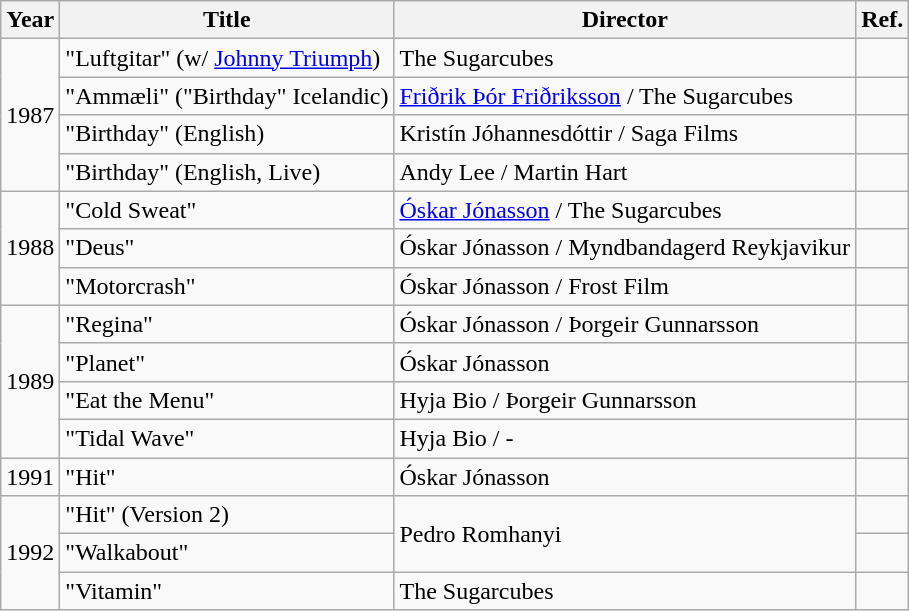<table class="wikitable">
<tr>
<th>Year</th>
<th>Title</th>
<th>Director</th>
<th>Ref.</th>
</tr>
<tr>
<td rowspan="4">1987</td>
<td>"Luftgitar" (w/ <a href='#'>Johnny Triumph</a>)</td>
<td>The Sugarcubes</td>
<td></td>
</tr>
<tr>
<td>"Ammæli" ("Birthday" Icelandic)</td>
<td><a href='#'>Friðrik Þór Friðriksson</a> / The Sugarcubes</td>
<td></td>
</tr>
<tr>
<td>"Birthday" (English)</td>
<td>Kristín Jóhannesdóttir / Saga Films</td>
<td></td>
</tr>
<tr>
<td>"Birthday" (English, Live)</td>
<td>Andy Lee / Martin Hart</td>
<td></td>
</tr>
<tr>
<td rowspan="3">1988</td>
<td>"Cold Sweat"</td>
<td><a href='#'>Óskar Jónasson</a> / The Sugarcubes</td>
<td></td>
</tr>
<tr>
<td>"Deus"</td>
<td>Óskar Jónasson / Myndbandagerd Reykjavikur</td>
<td></td>
</tr>
<tr>
<td>"Motorcrash"</td>
<td>Óskar Jónasson / Frost Film</td>
<td></td>
</tr>
<tr>
<td rowspan="4">1989</td>
<td>"Regina"</td>
<td>Óskar Jónasson / Þorgeir Gunnarsson</td>
<td></td>
</tr>
<tr>
<td>"Planet"</td>
<td>Óskar Jónasson</td>
<td></td>
</tr>
<tr>
<td>"Eat the Menu"</td>
<td>Hyja Bio / Þorgeir Gunnarsson</td>
<td></td>
</tr>
<tr>
<td>"Tidal Wave"</td>
<td>Hyja Bio / -</td>
<td></td>
</tr>
<tr>
<td>1991</td>
<td>"Hit"</td>
<td>Óskar Jónasson</td>
<td></td>
</tr>
<tr>
<td rowspan="3">1992</td>
<td>"Hit" (Version 2)</td>
<td rowspan="2">Pedro Romhanyi</td>
<td></td>
</tr>
<tr>
<td>"Walkabout"</td>
<td></td>
</tr>
<tr>
<td>"Vitamin"</td>
<td>The Sugarcubes</td>
<td></td>
</tr>
</table>
